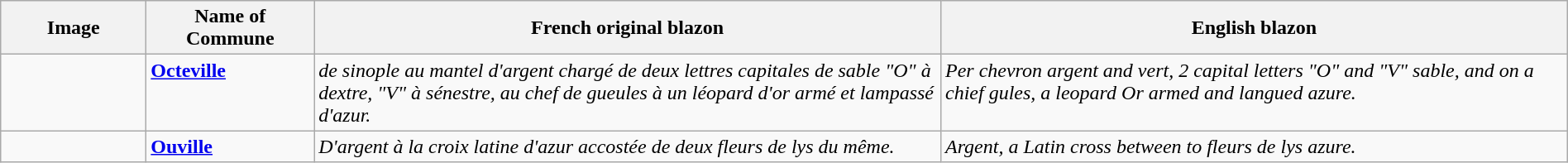<table class="wikitable" style="width:100%;">
<tr>
<th style="width:110px;">Image</th>
<th>Name of Commune</th>
<th style="width:40%;">French original blazon</th>
<th style="width:40%;">English blazon</th>
</tr>
<tr valign=top>
<td align=center></td>
<td><strong><a href='#'>Octeville</a></strong></td>
<td><em>de sinople au mantel d'argent chargé de deux lettres capitales de sable "O" à dextre, "V" à sénestre, au chef de gueules à un léopard d'or armé et lampassé d'azur.</em> </td>
<td><em>Per chevron argent and vert, 2 capital letters "O" and "V" sable, and on a chief gules, a leopard Or armed and langued azure.</em></td>
</tr>
<tr valign=top>
<td align=center></td>
<td><strong><a href='#'>Ouville</a></strong></td>
<td><em>D'argent à la croix latine d'azur accostée de deux fleurs de lys du même.</em></td>
<td><em>Argent, a Latin cross between to fleurs de lys azure.</em></td>
</tr>
</table>
